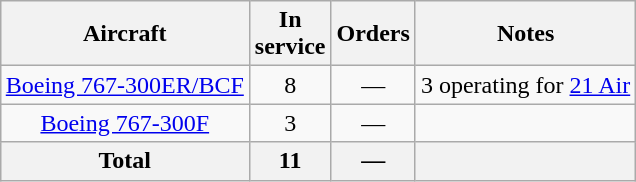<table class="wikitable" style="margin:0.5em auto;text-align:center">
<tr>
<th>Aircraft</th>
<th>In <br> service</th>
<th>Orders</th>
<th>Notes</th>
</tr>
<tr>
<td><a href='#'>Boeing 767-300ER/BCF</a></td>
<td>8</td>
<td>—</td>
<td>3 operating for <a href='#'>21 Air</a></td>
</tr>
<tr>
<td><a href='#'>Boeing 767-300F</a></td>
<td>3</td>
<td>—</td>
<td></td>
</tr>
<tr>
<th>Total</th>
<th>11</th>
<th>—</th>
<th></th>
</tr>
</table>
